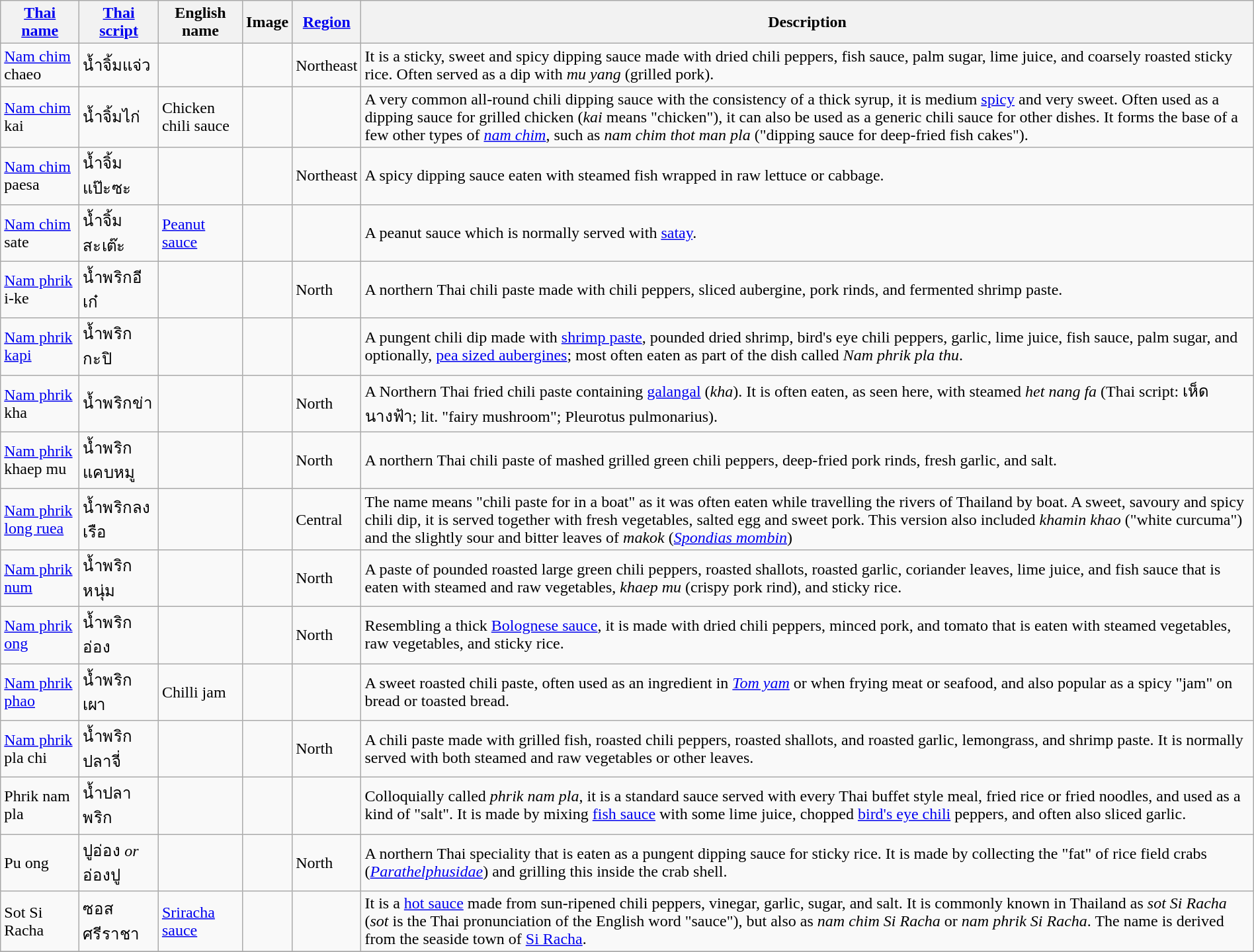<table class="wikitable sortable" style="width:100%;">
<tr>
<th><a href='#'>Thai name</a></th>
<th><a href='#'>Thai script</a></th>
<th>English name</th>
<th>Image</th>
<th><a href='#'>Region</a></th>
<th>Description</th>
</tr>
<tr>
<td><a href='#'>Nam chim</a> chaeo</td>
<td>น้ำจิ้มแจ่ว</td>
<td></td>
<td></td>
<td>Northeast</td>
<td>It is a sticky, sweet and spicy dipping sauce made with dried chili peppers, fish sauce, palm sugar, lime juice, and coarsely roasted sticky rice. Often served as a dip with <em>mu yang</em> (grilled pork).</td>
</tr>
<tr>
<td><a href='#'>Nam chim</a> kai</td>
<td>น้ำจิ้มไก่</td>
<td>Chicken chili sauce</td>
<td></td>
<td></td>
<td>A very common all-round chili dipping sauce with the consistency of a thick syrup, it is medium <a href='#'>spicy</a> and very sweet. Often used as a dipping sauce for grilled chicken (<em>kai</em> means "chicken"), it can also be used as a generic chili sauce for other dishes. It forms the base of a few other types of <em><a href='#'>nam chim</a></em>, such as <em>nam chim thot man pla</em> ("dipping sauce for deep-fried fish cakes").</td>
</tr>
<tr>
<td><a href='#'>Nam chim</a> paesa</td>
<td>น้ำจิ้มแป๊ะซะ</td>
<td></td>
<td></td>
<td>Northeast</td>
<td>A spicy dipping sauce eaten with steamed fish wrapped in raw lettuce or cabbage.</td>
</tr>
<tr>
<td><a href='#'>Nam chim</a> sate</td>
<td>น้ำจิ้มสะเต๊ะ</td>
<td><a href='#'>Peanut sauce</a></td>
<td></td>
<td></td>
<td>A peanut sauce which is normally served with <a href='#'>satay</a>.</td>
</tr>
<tr>
<td><a href='#'>Nam phrik</a> i-ke</td>
<td>น้ำพริกอีเก๋</td>
<td></td>
<td></td>
<td>North</td>
<td>A northern Thai chili paste made with chili peppers, sliced aubergine, pork rinds, and fermented shrimp paste.</td>
</tr>
<tr>
<td><a href='#'>Nam phrik kapi</a></td>
<td>น้ำพริกกะปิ</td>
<td></td>
<td></td>
<td></td>
<td>A pungent chili dip made with <a href='#'>shrimp paste</a>, pounded dried shrimp, bird's eye chili peppers, garlic, lime juice, fish sauce, palm sugar, and optionally, <a href='#'>pea sized aubergines</a>; most often eaten as part of the dish called <em>Nam phrik pla thu</em>.</td>
</tr>
<tr>
<td><a href='#'>Nam phrik</a> kha</td>
<td>น้ำพริกข่า</td>
<td></td>
<td></td>
<td>North</td>
<td>A Northern Thai fried chili paste containing <a href='#'>galangal</a> (<em>kha</em>). It is often eaten, as seen here, with steamed <em>het nang fa</em> (Thai script: เห็ดนางฟ้า; lit. "fairy mushroom"; Pleurotus pulmonarius).</td>
</tr>
<tr>
<td><a href='#'>Nam phrik</a> khaep mu</td>
<td>น้ำพริกแคบหมู</td>
<td></td>
<td></td>
<td>North</td>
<td>A northern Thai chili paste of mashed grilled green chili peppers, deep-fried pork rinds, fresh garlic, and salt.</td>
</tr>
<tr>
<td><a href='#'>Nam phrik long ruea</a></td>
<td>น้ำพริกลงเรือ</td>
<td></td>
<td></td>
<td>Central</td>
<td>The name means "chili paste for in a boat" as it was often eaten while travelling the rivers of Thailand by boat. A sweet, savoury and spicy chili dip, it is served together with fresh vegetables, salted egg and sweet pork. This version also included <em>khamin khao</em> ("white curcuma") and the slightly sour and bitter leaves of <em>makok</em> (<em><a href='#'>Spondias mombin</a></em>)</td>
</tr>
<tr>
<td><a href='#'>Nam phrik num</a></td>
<td>น้ำพริกหนุ่ม</td>
<td></td>
<td></td>
<td>North</td>
<td>A paste of pounded roasted large green chili peppers, roasted shallots, roasted garlic, coriander leaves, lime juice, and fish sauce that is eaten with steamed and raw vegetables, <em>khaep mu</em> (crispy pork rind), and sticky rice.</td>
</tr>
<tr>
<td><a href='#'>Nam phrik ong</a></td>
<td>น้ำพริกอ่อง</td>
<td></td>
<td></td>
<td>North</td>
<td>Resembling a thick <a href='#'>Bolognese sauce</a>, it is made with dried chili peppers, minced pork, and tomato that is eaten with steamed vegetables, raw vegetables, and sticky rice.</td>
</tr>
<tr>
<td><a href='#'>Nam phrik phao</a></td>
<td>น้ำพริกเผา</td>
<td>Chilli jam</td>
<td></td>
<td></td>
<td>A sweet roasted chili paste, often used as an ingredient in <em><a href='#'>Tom yam</a></em> or when frying meat or seafood, and also popular as a spicy "jam" on bread or toasted bread.</td>
</tr>
<tr>
<td><a href='#'>Nam phrik</a> pla chi</td>
<td>น้ำพริกปลาจี่</td>
<td></td>
<td></td>
<td>North</td>
<td>A chili paste made with grilled fish, roasted chili peppers, roasted shallots, and roasted garlic, lemongrass, and shrimp paste. It is normally served with both steamed and raw vegetables or other leaves.</td>
</tr>
<tr>
<td>Phrik nam pla</td>
<td>น้ำปลาพริก</td>
<td></td>
<td></td>
<td></td>
<td>Colloquially called <em>phrik nam pla</em>, it is a standard sauce served with every Thai buffet style meal, fried rice or fried noodles, and used as a kind of "salt". It is made by mixing <a href='#'>fish sauce</a> with some lime juice, chopped <a href='#'>bird's eye chili</a> peppers, and often also sliced garlic.</td>
</tr>
<tr>
<td>Pu ong</td>
<td>ปูอ่อง <em>or</em> อ่องปู</td>
<td></td>
<td></td>
<td>North</td>
<td>A northern Thai speciality that is eaten as a pungent dipping sauce for sticky rice. It is made by collecting the "fat" of rice field crabs (<em><a href='#'>Parathelphusidae</a></em>) and grilling this inside the crab shell.</td>
</tr>
<tr>
<td>Sot Si Racha</td>
<td>ซอสศรีราชา</td>
<td><a href='#'>Sriracha sauce</a></td>
<td></td>
<td></td>
<td>It is a <a href='#'>hot sauce</a> made from sun-ripened chili peppers, vinegar, garlic, sugar, and salt. It is commonly known in Thailand as <em>sot Si Racha</em> (<em>sot</em> is the Thai pronunciation of the English word "sauce"), but also as <em>nam chim Si Racha</em> or <em>nam phrik Si Racha</em>. The name is derived from the seaside town of <a href='#'>Si Racha</a>.</td>
</tr>
<tr>
</tr>
</table>
